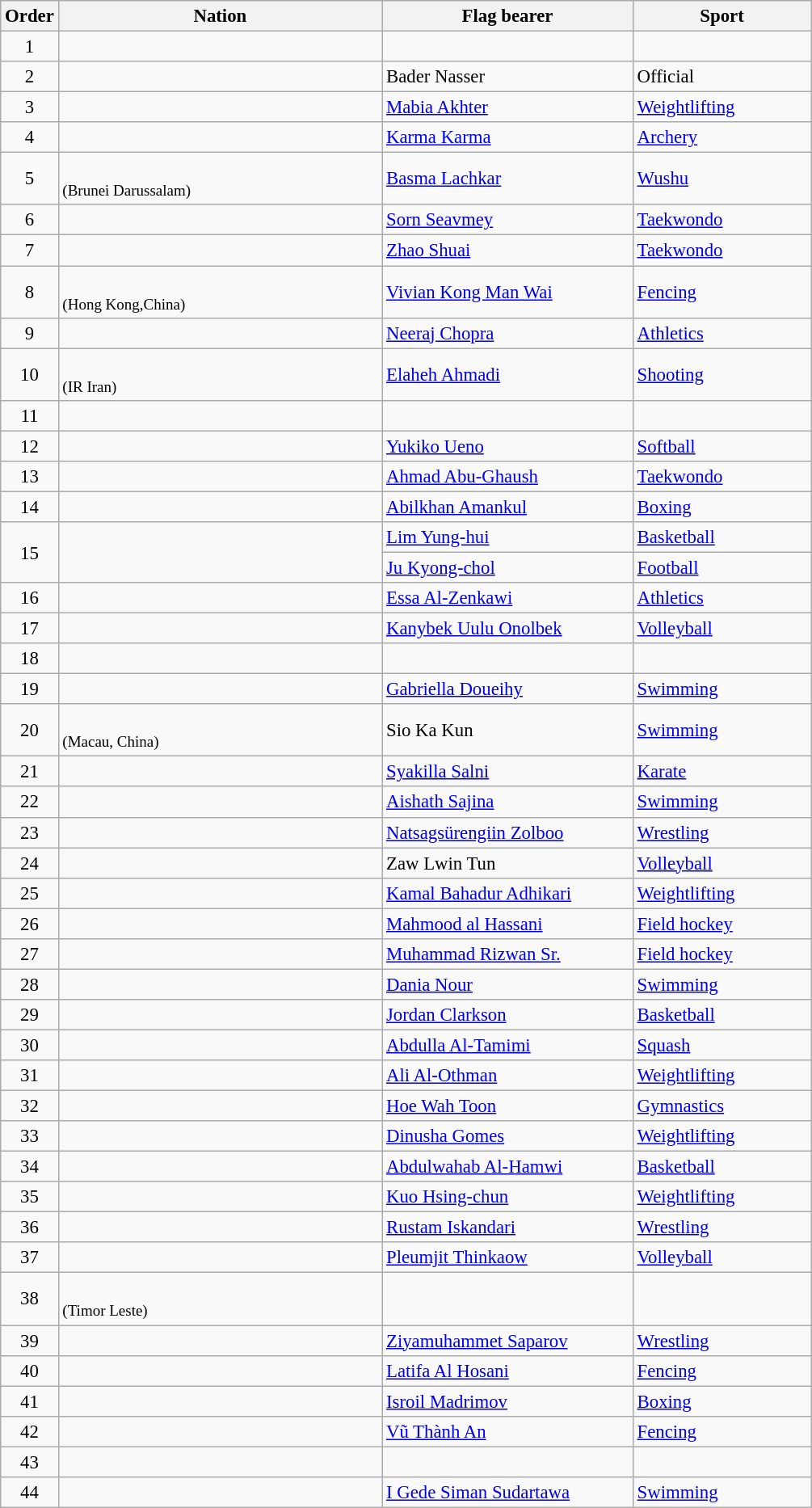<table class="sortable wikitable" style="font-size:95%">
<tr>
<th width=25>Order</th>
<th width=260>Nation</th>
<th width=200>Flag bearer</th>
<th width=140>Sport</th>
</tr>
<tr>
<td align="center">1</td>
<td></td>
<td></td>
<td></td>
</tr>
<tr>
<td align="center">2</td>
<td></td>
<td>Bader Nasser</td>
<td>Official</td>
</tr>
<tr>
<td align="center">3</td>
<td></td>
<td><a href='#'>Mabia Akhter</a></td>
<td><a href='#'>Weightlifting</a></td>
</tr>
<tr>
<td align="center">4</td>
<td></td>
<td><a href='#'>Karma Karma</a></td>
<td><a href='#'>Archery</a></td>
</tr>
<tr>
<td align="center">5</td>
<td><br><small>(Brunei Darussalam)</small></td>
<td><a href='#'>Basma Lachkar</a></td>
<td><a href='#'>Wushu</a></td>
</tr>
<tr>
<td align="center">6</td>
<td></td>
<td><a href='#'>Sorn Seavmey</a></td>
<td><a href='#'>Taekwondo</a></td>
</tr>
<tr>
<td align="center">7</td>
<td></td>
<td><a href='#'>Zhao Shuai</a></td>
<td><a href='#'>Taekwondo</a></td>
</tr>
<tr>
<td align="center">8</td>
<td><br><small>(Hong Kong,China)</small></td>
<td><a href='#'>Vivian Kong Man Wai</a></td>
<td><a href='#'>Fencing</a></td>
</tr>
<tr>
<td align="center">9</td>
<td></td>
<td><a href='#'>Neeraj Chopra</a></td>
<td><a href='#'>Athletics</a></td>
</tr>
<tr>
<td align="center">10</td>
<td><br><small>(IR Iran)</small></td>
<td><a href='#'>Elaheh Ahmadi</a></td>
<td><a href='#'>Shooting</a></td>
</tr>
<tr>
<td align="center">11</td>
<td></td>
<td></td>
<td></td>
</tr>
<tr>
<td align="center">12</td>
<td></td>
<td><a href='#'>Yukiko Ueno</a></td>
<td><a href='#'>Softball</a></td>
</tr>
<tr>
<td align="center">13</td>
<td></td>
<td><a href='#'>Ahmad Abu-Ghaush</a></td>
<td><a href='#'>Taekwondo</a></td>
</tr>
<tr>
<td align="center">14</td>
<td></td>
<td><a href='#'>Abilkhan Amankul</a></td>
<td><a href='#'>Boxing</a></td>
</tr>
<tr>
<td align="center" rowspan=2>15</td>
<td rowspan=2></td>
<td><a href='#'>Lim Yung-hui</a> </td>
<td><a href='#'>Basketball</a></td>
</tr>
<tr>
<td><a href='#'>Ju Kyong-chol</a> </td>
<td><a href='#'>Football</a></td>
</tr>
<tr>
<td align="center">16</td>
<td></td>
<td><a href='#'>Essa Al-Zenkawi</a></td>
<td><a href='#'>Athletics</a></td>
</tr>
<tr>
<td align="center">17</td>
<td></td>
<td><a href='#'>Kanybek Uulu Onolbek</a></td>
<td><a href='#'>Volleyball</a></td>
</tr>
<tr>
<td align="center">18</td>
<td></td>
<td></td>
<td></td>
</tr>
<tr>
<td align="center">19</td>
<td></td>
<td><a href='#'>Gabriella Doueihy</a></td>
<td><a href='#'>Swimming</a></td>
</tr>
<tr>
<td align="center">20</td>
<td><br><small>(Macau, China)</small></td>
<td>Sio Ka Kun</td>
<td><a href='#'>Swimming</a></td>
</tr>
<tr>
<td align="center">21</td>
<td></td>
<td><a href='#'>Syakilla Salni</a></td>
<td><a href='#'>Karate</a></td>
</tr>
<tr>
<td align="center">22</td>
<td></td>
<td><a href='#'>Aishath Sajina</a></td>
<td><a href='#'>Swimming</a></td>
</tr>
<tr>
<td align="center">23</td>
<td></td>
<td><a href='#'>Natsagsürengiin Zolboo</a></td>
<td><a href='#'>Wrestling</a></td>
</tr>
<tr>
<td align="center">24</td>
<td></td>
<td>Zaw Lwin Tun</td>
<td><a href='#'>Volleyball</a></td>
</tr>
<tr>
<td align="center">25</td>
<td></td>
<td><a href='#'>Kamal Bahadur Adhikari</a></td>
<td><a href='#'>Weightlifting</a></td>
</tr>
<tr>
<td align="center">26</td>
<td></td>
<td><a href='#'>Mahmood al Hassani</a></td>
<td><a href='#'>Field hockey</a></td>
</tr>
<tr>
<td align="center">27</td>
<td></td>
<td><a href='#'>Muhammad Rizwan Sr.</a></td>
<td><a href='#'>Field hockey</a></td>
</tr>
<tr>
<td align="center">28</td>
<td></td>
<td><a href='#'>Dania Nour</a></td>
<td><a href='#'>Swimming</a></td>
</tr>
<tr>
<td align="center">29</td>
<td></td>
<td><a href='#'>Jordan Clarkson</a></td>
<td><a href='#'>Basketball</a></td>
</tr>
<tr>
<td align="center">30</td>
<td></td>
<td><a href='#'>Abdulla Al-Tamimi</a></td>
<td><a href='#'>Squash</a></td>
</tr>
<tr>
<td align="center">31</td>
<td></td>
<td><a href='#'>Ali Al-Othman</a></td>
<td><a href='#'>Weightlifting</a></td>
</tr>
<tr>
<td align="center">32</td>
<td></td>
<td><a href='#'>Hoe Wah Toon</a></td>
<td><a href='#'>Gymnastics</a></td>
</tr>
<tr>
<td align="center">33</td>
<td></td>
<td><a href='#'>Dinusha Gomes</a></td>
<td><a href='#'>Weightlifting</a></td>
</tr>
<tr>
<td align="center">34</td>
<td></td>
<td><a href='#'>Abdulwahab Al-Hamwi</a></td>
<td><a href='#'>Basketball</a></td>
</tr>
<tr>
<td align="center">35</td>
<td></td>
<td><a href='#'>Kuo Hsing-chun</a></td>
<td><a href='#'>Weightlifting</a></td>
</tr>
<tr>
<td align="center">36</td>
<td></td>
<td><a href='#'>Rustam Iskandari</a></td>
<td><a href='#'>Wrestling</a></td>
</tr>
<tr>
<td align="center">37</td>
<td></td>
<td><a href='#'>Pleumjit Thinkaow</a></td>
<td><a href='#'>Volleyball</a></td>
</tr>
<tr>
<td align="center">38</td>
<td><br><small>(Timor Leste)</small></td>
<td></td>
<td></td>
</tr>
<tr>
<td align="center">39</td>
<td></td>
<td><a href='#'>Ziyamuhammet Saparov</a></td>
<td><a href='#'>Wrestling</a></td>
</tr>
<tr>
<td align="center">40</td>
<td></td>
<td><a href='#'>Latifa Al Hosani</a></td>
<td><a href='#'>Fencing</a></td>
</tr>
<tr>
<td align="center">41</td>
<td></td>
<td><a href='#'>Isroil Madrimov</a></td>
<td><a href='#'>Boxing</a></td>
</tr>
<tr>
<td align="center">42</td>
<td></td>
<td><a href='#'>Vũ Thành An</a></td>
<td><a href='#'>Fencing</a></td>
</tr>
<tr>
<td align="center">43</td>
<td></td>
<td></td>
<td></td>
</tr>
<tr>
<td align="center">44</td>
<td></td>
<td><a href='#'>I Gede Siman Sudartawa</a></td>
<td><a href='#'>Swimming</a></td>
</tr>
</table>
